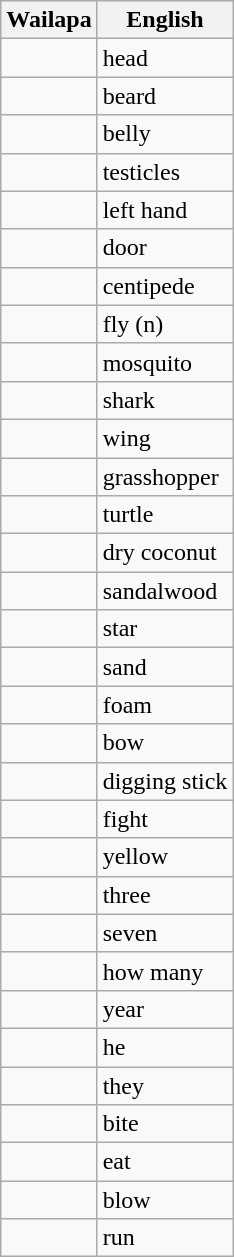<table class="wikitable">
<tr>
<th>Wailapa</th>
<th>English</th>
</tr>
<tr>
<td></td>
<td>head</td>
</tr>
<tr>
<td></td>
<td>beard</td>
</tr>
<tr>
<td></td>
<td>belly</td>
</tr>
<tr>
<td></td>
<td>testicles</td>
</tr>
<tr>
<td></td>
<td>left hand</td>
</tr>
<tr>
<td></td>
<td>door</td>
</tr>
<tr>
<td></td>
<td>centipede</td>
</tr>
<tr>
<td></td>
<td>fly (n)</td>
</tr>
<tr>
<td></td>
<td>mosquito</td>
</tr>
<tr>
<td></td>
<td>shark</td>
</tr>
<tr>
<td></td>
<td>wing</td>
</tr>
<tr>
<td></td>
<td>grasshopper</td>
</tr>
<tr>
<td></td>
<td>turtle</td>
</tr>
<tr>
<td></td>
<td>dry coconut</td>
</tr>
<tr>
<td></td>
<td>sandalwood</td>
</tr>
<tr>
<td></td>
<td>star</td>
</tr>
<tr>
<td></td>
<td>sand</td>
</tr>
<tr>
<td></td>
<td>foam</td>
</tr>
<tr>
<td></td>
<td>bow</td>
</tr>
<tr>
<td></td>
<td>digging stick</td>
</tr>
<tr>
<td></td>
<td>fight</td>
</tr>
<tr>
<td></td>
<td>yellow</td>
</tr>
<tr>
<td></td>
<td>three</td>
</tr>
<tr>
<td></td>
<td>seven</td>
</tr>
<tr>
<td></td>
<td>how many</td>
</tr>
<tr>
<td></td>
<td>year</td>
</tr>
<tr>
<td></td>
<td>he</td>
</tr>
<tr>
<td></td>
<td>they</td>
</tr>
<tr>
<td></td>
<td>bite</td>
</tr>
<tr>
<td></td>
<td>eat</td>
</tr>
<tr>
<td></td>
<td>blow</td>
</tr>
<tr>
<td></td>
<td>run</td>
</tr>
</table>
